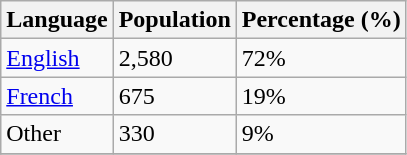<table class="wikitable">
<tr>
<th>Language</th>
<th>Population</th>
<th>Percentage (%)</th>
</tr>
<tr>
<td><a href='#'>English</a></td>
<td>2,580</td>
<td>72%</td>
</tr>
<tr>
<td><a href='#'>French</a></td>
<td>675</td>
<td>19%</td>
</tr>
<tr>
<td>Other</td>
<td>330</td>
<td>9%</td>
</tr>
<tr>
</tr>
</table>
